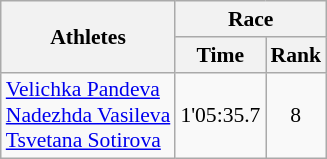<table class="wikitable" border="1" style="font-size:90%">
<tr>
<th rowspan=2>Athletes</th>
<th colspan=2>Race</th>
</tr>
<tr>
<th>Time</th>
<th>Rank</th>
</tr>
<tr>
<td><a href='#'>Velichka Pandeva</a><br><a href='#'>Nadezhda Vasileva</a><br><a href='#'>Tsvetana Sotirova</a></td>
<td align=center>1'05:35.7</td>
<td align=center>8</td>
</tr>
</table>
